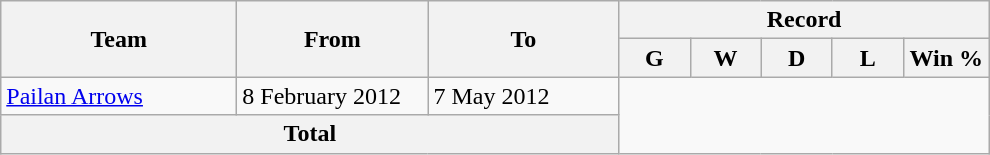<table class="wikitable" style="text-align: center">
<tr>
<th rowspan=2! width=150>Team</th>
<th rowspan=2! width=120>From</th>
<th rowspan=2! width=120>To</th>
<th colspan=7>Record</th>
</tr>
<tr>
<th width=40>G</th>
<th width=40>W</th>
<th width=40>D</th>
<th width=40>L</th>
<th width=50>Win %</th>
</tr>
<tr>
<td align=left><a href='#'>Pailan Arrows</a></td>
<td align=left>8 February 2012</td>
<td align=left>7 May 2012<br></td>
</tr>
<tr>
<th colspan="3">Total<br></th>
</tr>
</table>
